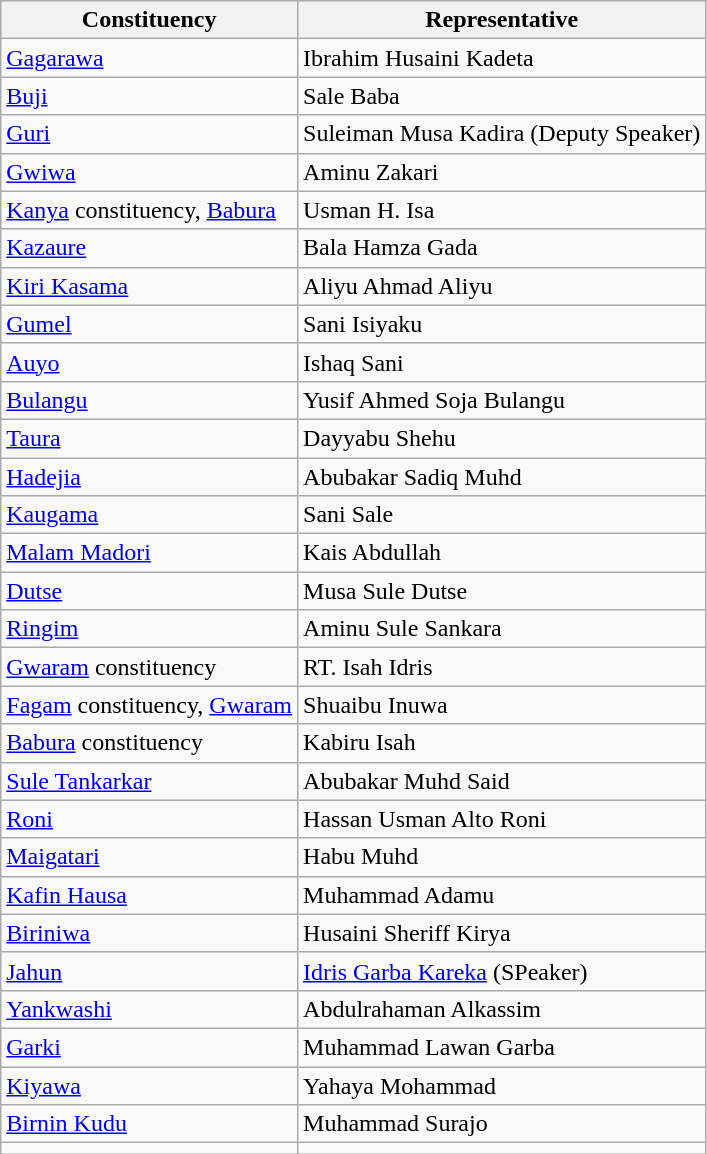<table class=wikitable>
<tr>
<th>Constituency</th>
<th>Representative</th>
</tr>
<tr>
<td><a href='#'>Gagarawa</a></td>
<td>Ibrahim Husaini Kadeta</td>
</tr>
<tr>
<td><a href='#'>Buji</a></td>
<td>Sale Baba</td>
</tr>
<tr>
<td><a href='#'>Guri</a></td>
<td>Suleiman Musa Kadira (Deputy Speaker)</td>
</tr>
<tr>
<td><a href='#'>Gwiwa</a></td>
<td>Aminu Zakari</td>
</tr>
<tr>
<td><a href='#'>Kanya</a> constituency, <a href='#'>Babura</a></td>
<td>Usman H. Isa</td>
</tr>
<tr>
<td><a href='#'>Kazaure</a></td>
<td>Bala Hamza Gada</td>
</tr>
<tr>
<td><a href='#'>Kiri Kasama</a></td>
<td>Aliyu Ahmad Aliyu</td>
</tr>
<tr>
<td><a href='#'>Gumel</a></td>
<td>Sani Isiyaku</td>
</tr>
<tr>
<td><a href='#'>Auyo</a></td>
<td>Ishaq Sani</td>
</tr>
<tr>
<td><a href='#'>Bulangu</a></td>
<td>Yusif Ahmed Soja Bulangu</td>
</tr>
<tr>
<td><a href='#'>Taura</a></td>
<td>Dayyabu Shehu</td>
</tr>
<tr>
<td><a href='#'>Hadejia</a></td>
<td>Abubakar Sadiq Muhd</td>
</tr>
<tr>
<td><a href='#'>Kaugama</a></td>
<td>Sani Sale</td>
</tr>
<tr>
<td><a href='#'>Malam Madori</a></td>
<td>Kais Abdullah</td>
</tr>
<tr>
<td><a href='#'>Dutse</a></td>
<td>Musa Sule Dutse</td>
</tr>
<tr>
<td><a href='#'>Ringim</a></td>
<td>Aminu Sule Sankara</td>
</tr>
<tr>
<td><a href='#'>Gwaram</a> constituency</td>
<td>RT. Isah Idris</td>
</tr>
<tr>
<td><a href='#'>Fagam</a> constituency, <a href='#'>Gwaram</a></td>
<td>Shuaibu Inuwa</td>
</tr>
<tr>
<td><a href='#'>Babura</a> constituency</td>
<td>Kabiru Isah</td>
</tr>
<tr>
<td><a href='#'>Sule Tankarkar</a></td>
<td>Abubakar Muhd Said</td>
</tr>
<tr>
<td><a href='#'>Roni</a></td>
<td>Hassan Usman Alto Roni</td>
</tr>
<tr>
<td><a href='#'>Maigatari</a></td>
<td>Habu Muhd</td>
</tr>
<tr>
<td><a href='#'>Kafin Hausa</a></td>
<td>Muhammad Adamu</td>
</tr>
<tr>
<td><a href='#'>Biriniwa</a></td>
<td>Husaini Sheriff Kirya</td>
</tr>
<tr>
<td><a href='#'>Jahun</a></td>
<td><a href='#'>Idris Garba Kareka</a> (SPeaker)</td>
</tr>
<tr>
<td><a href='#'>Yankwashi</a></td>
<td>Abdulrahaman Alkassim</td>
</tr>
<tr>
<td><a href='#'>Garki</a></td>
<td>Muhammad Lawan Garba</td>
</tr>
<tr>
<td><a href='#'>Kiyawa</a></td>
<td>Yahaya Mohammad</td>
</tr>
<tr>
<td><a href='#'>Birnin Kudu</a></td>
<td>Muhammad Surajo</td>
</tr>
<tr>
<td></td>
<td></td>
</tr>
</table>
